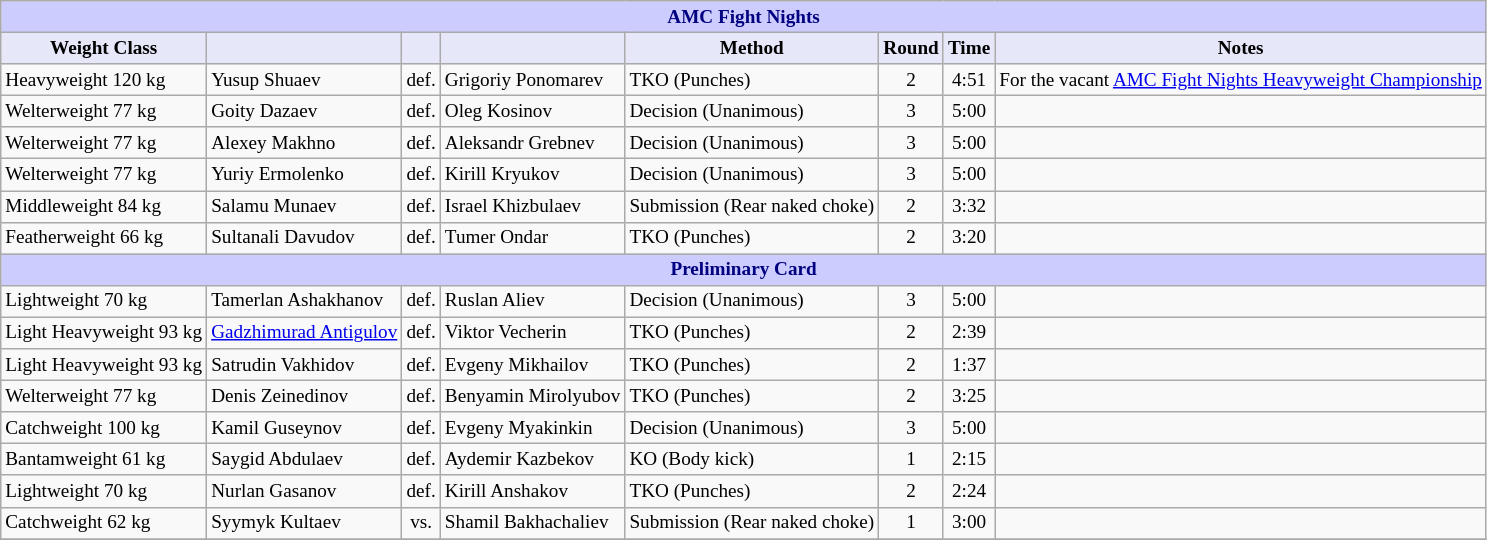<table class="wikitable" style="font-size: 80%;">
<tr>
<th colspan="8" style="background-color: #ccf; color: #000080; text-align: center;">AMC Fight Nights</th>
</tr>
<tr>
<th colspan="1" style="background-color: #E6E8FA; color: #000000; text-align: center;">Weight Class</th>
<th colspan="1" style="background-color: #E6E8FA; color: #000000; text-align: center;"></th>
<th colspan="1" style="background-color: #E6E8FA; color: #000000; text-align: center;"></th>
<th colspan="1" style="background-color: #E6E8FA; color: #000000; text-align: center;"></th>
<th colspan="1" style="background-color: #E6E8FA; color: #000000; text-align: center;">Method</th>
<th colspan="1" style="background-color: #E6E8FA; color: #000000; text-align: center;">Round</th>
<th colspan="1" style="background-color: #E6E8FA; color: #000000; text-align: center;">Time</th>
<th colspan="1" style="background-color: #E6E8FA; color: #000000; text-align: center;">Notes</th>
</tr>
<tr>
<td>Heavyweight 120 kg</td>
<td> Yusup Shuaev</td>
<td align=center>def.</td>
<td> Grigoriy Ponomarev</td>
<td>TKO (Punches)</td>
<td align=center>2</td>
<td align=center>4:51</td>
<td>For the vacant <a href='#'>AMC Fight Nights Heavyweight Championship</a></td>
</tr>
<tr>
<td>Welterweight 77 kg</td>
<td> Goity Dazaev</td>
<td align=center>def.</td>
<td> Oleg Kosinov</td>
<td>Decision (Unanimous)</td>
<td align=center>3</td>
<td align=center>5:00</td>
<td></td>
</tr>
<tr>
<td>Welterweight 77 kg</td>
<td> Alexey Makhno</td>
<td align=center>def.</td>
<td> Aleksandr Grebnev</td>
<td>Decision (Unanimous)</td>
<td align=center>3</td>
<td align=center>5:00</td>
<td></td>
</tr>
<tr>
<td>Welterweight 77 kg</td>
<td> Yuriy Ermolenko</td>
<td align=center>def.</td>
<td> Kirill Kryukov</td>
<td>Decision (Unanimous)</td>
<td align=center>3</td>
<td align=center>5:00</td>
<td></td>
</tr>
<tr>
<td>Middleweight 84 kg</td>
<td> Salamu Munaev</td>
<td align=center>def.</td>
<td> Israel Khizbulaev</td>
<td>Submission (Rear naked choke)</td>
<td align=center>2</td>
<td align=center>3:32</td>
<td></td>
</tr>
<tr>
<td>Featherweight 66 kg</td>
<td> Sultanali Davudov</td>
<td align=center>def.</td>
<td> Tumer Ondar</td>
<td>TKO (Punches)</td>
<td align=center>2</td>
<td align=center>3:20</td>
<td></td>
</tr>
<tr>
<th colspan="8" style="background-color: #ccf; color: #000080; text-align: center;"><strong>Preliminary Card</strong></th>
</tr>
<tr>
<td>Lightweight 70 kg</td>
<td> Tamerlan Ashakhanov</td>
<td align=center>def.</td>
<td> Ruslan Aliev</td>
<td>Decision (Unanimous)</td>
<td align=center>3</td>
<td align=center>5:00</td>
<td></td>
</tr>
<tr>
<td>Light Heavyweight 93 kg</td>
<td> <a href='#'>Gadzhimurad Antigulov</a></td>
<td align=center>def.</td>
<td> Viktor Vecherin</td>
<td>TKO (Punches)</td>
<td align=center>2</td>
<td align=center>2:39</td>
<td></td>
</tr>
<tr>
<td>Light Heavyweight 93 kg</td>
<td> Satrudin Vakhidov</td>
<td align=center>def.</td>
<td> Evgeny Mikhailov</td>
<td>TKO (Punches)</td>
<td align=center>2</td>
<td align=center>1:37</td>
<td></td>
</tr>
<tr>
<td>Welterweight 77 kg</td>
<td> Denis Zeinedinov</td>
<td align=center>def.</td>
<td> Benyamin Mirolyubov</td>
<td>TKO (Punches)</td>
<td align=center>2</td>
<td align=center>3:25</td>
<td></td>
</tr>
<tr>
<td>Catchweight 100 kg</td>
<td> Kamil Guseynov</td>
<td align=center>def.</td>
<td> Evgeny Myakinkin</td>
<td>Decision (Unanimous)</td>
<td align=center>3</td>
<td align=center>5:00</td>
<td></td>
</tr>
<tr>
<td>Bantamweight 61 kg</td>
<td> Saygid Abdulaev</td>
<td align=center>def.</td>
<td> Aydemir Kazbekov</td>
<td>KO (Body kick)</td>
<td align=center>1</td>
<td align=center>2:15</td>
<td></td>
</tr>
<tr>
<td>Lightweight 70 kg</td>
<td> Nurlan Gasanov</td>
<td align=center>def.</td>
<td> Kirill Anshakov</td>
<td>TKO (Punches)</td>
<td align=center>2</td>
<td align=center>2:24</td>
<td></td>
</tr>
<tr>
<td>Catchweight 62 kg</td>
<td> Syymyk Kultaev</td>
<td align=center>vs.</td>
<td> Shamil Bakhachaliev</td>
<td>Submission (Rear naked choke)</td>
<td align=center>1</td>
<td align=center>3:00</td>
<td></td>
</tr>
<tr>
</tr>
</table>
